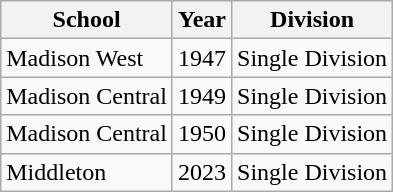<table class="wikitable">
<tr>
<th>School</th>
<th>Year</th>
<th>Division</th>
</tr>
<tr>
<td>Madison West</td>
<td>1947</td>
<td>Single Division</td>
</tr>
<tr>
<td>Madison Central</td>
<td>1949</td>
<td>Single Division</td>
</tr>
<tr>
<td>Madison Central</td>
<td>1950</td>
<td>Single Division</td>
</tr>
<tr>
<td>Middleton</td>
<td>2023</td>
<td>Single Division</td>
</tr>
</table>
